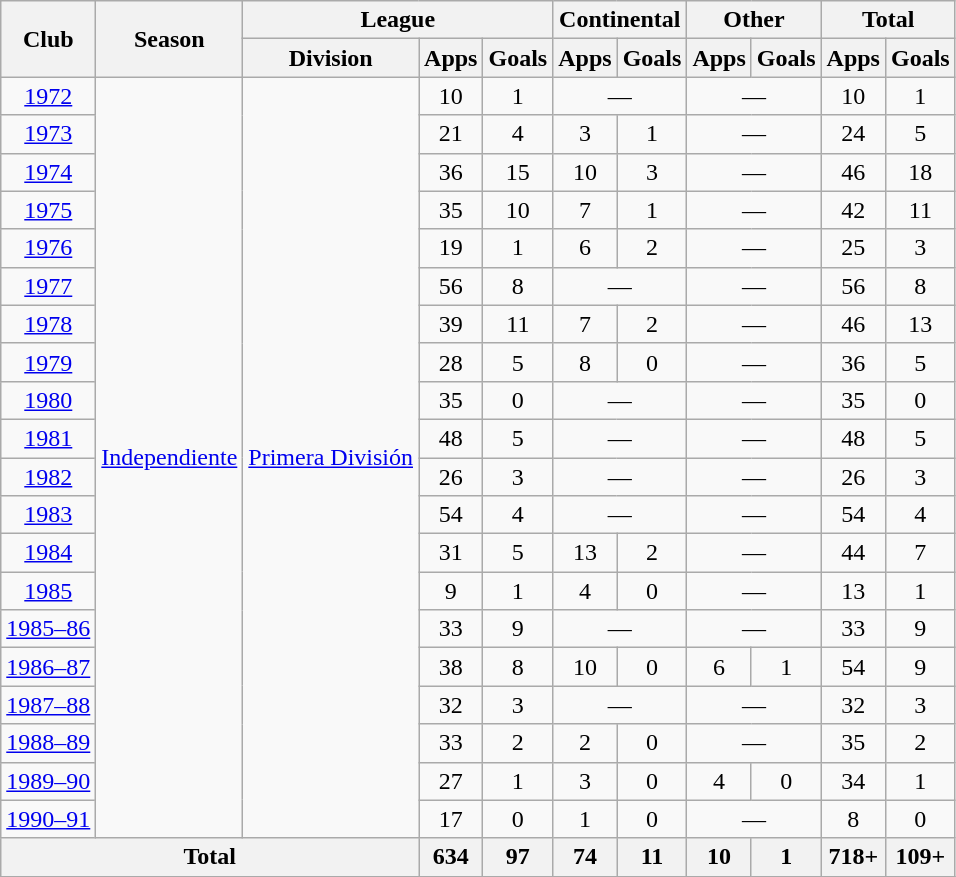<table class="wikitable" style="text-align:center">
<tr>
<th rowspan="2">Club</th>
<th rowspan="2">Season</th>
<th colspan="3">League</th>
<th colspan="2">Continental</th>
<th colspan="2">Other</th>
<th colspan="2">Total</th>
</tr>
<tr>
<th>Division</th>
<th>Apps</th>
<th>Goals</th>
<th>Apps</th>
<th>Goals</th>
<th>Apps</th>
<th>Goals</th>
<th>Apps</th>
<th>Goals</th>
</tr>
<tr>
<td><a href='#'>1972</a></td>
<td rowspan="20"><a href='#'>Independiente</a></td>
<td rowspan="20"><a href='#'>Primera División</a></td>
<td>10</td>
<td>1</td>
<td colspan=2>—</td>
<td colspan=2>—</td>
<td>10</td>
<td>1</td>
</tr>
<tr>
<td><a href='#'>1973</a></td>
<td>21</td>
<td>4</td>
<td>3</td>
<td>1</td>
<td colspan=2>—</td>
<td>24</td>
<td>5</td>
</tr>
<tr>
<td><a href='#'>1974</a></td>
<td>36</td>
<td>15</td>
<td>10</td>
<td>3</td>
<td colspan=2>—</td>
<td>46</td>
<td>18</td>
</tr>
<tr>
<td><a href='#'>1975</a></td>
<td>35</td>
<td>10</td>
<td>7</td>
<td>1</td>
<td colspan=2>—</td>
<td>42</td>
<td>11</td>
</tr>
<tr>
<td><a href='#'>1976</a></td>
<td>19</td>
<td>1</td>
<td>6</td>
<td>2</td>
<td colspan=2>—</td>
<td>25</td>
<td>3</td>
</tr>
<tr>
<td><a href='#'>1977</a></td>
<td>56</td>
<td>8</td>
<td colspan=2>—</td>
<td colspan=2>—</td>
<td>56</td>
<td>8</td>
</tr>
<tr>
<td><a href='#'>1978</a></td>
<td>39</td>
<td>11</td>
<td>7</td>
<td>2</td>
<td colspan=2>—</td>
<td>46</td>
<td>13</td>
</tr>
<tr>
<td><a href='#'>1979</a></td>
<td>28</td>
<td>5</td>
<td>8</td>
<td>0</td>
<td colspan=2>—</td>
<td>36</td>
<td>5</td>
</tr>
<tr>
<td><a href='#'>1980</a></td>
<td>35</td>
<td>0</td>
<td colspan=2>—</td>
<td colspan=2>—</td>
<td>35</td>
<td>0</td>
</tr>
<tr>
<td><a href='#'>1981</a></td>
<td>48</td>
<td>5</td>
<td colspan=2>—</td>
<td colspan=2>—</td>
<td>48</td>
<td>5</td>
</tr>
<tr>
<td><a href='#'>1982</a></td>
<td>26</td>
<td>3</td>
<td colspan=2>—</td>
<td colspan=2>—</td>
<td>26</td>
<td>3</td>
</tr>
<tr>
<td><a href='#'>1983</a></td>
<td>54</td>
<td>4</td>
<td colspan=2>—</td>
<td colspan=2>—</td>
<td>54</td>
<td>4</td>
</tr>
<tr>
<td><a href='#'>1984</a></td>
<td>31</td>
<td>5</td>
<td>13</td>
<td>2</td>
<td colspan=2>—</td>
<td>44</td>
<td>7</td>
</tr>
<tr>
<td><a href='#'>1985</a></td>
<td>9</td>
<td>1</td>
<td>4</td>
<td>0</td>
<td colspan=2>—</td>
<td>13</td>
<td>1</td>
</tr>
<tr>
<td><a href='#'>1985–86</a></td>
<td>33</td>
<td>9</td>
<td colspan=2>—</td>
<td colspan=2>—</td>
<td>33</td>
<td>9</td>
</tr>
<tr>
<td><a href='#'>1986–87</a></td>
<td>38</td>
<td>8</td>
<td>10</td>
<td>0</td>
<td>6</td>
<td>1</td>
<td>54</td>
<td>9</td>
</tr>
<tr>
<td><a href='#'>1987–88</a></td>
<td>32</td>
<td>3</td>
<td colspan=2>—</td>
<td colspan=2>—</td>
<td>32</td>
<td>3</td>
</tr>
<tr>
<td><a href='#'>1988–89</a></td>
<td>33</td>
<td>2</td>
<td>2</td>
<td>0</td>
<td colspan=2>—</td>
<td>35</td>
<td>2</td>
</tr>
<tr>
<td><a href='#'>1989–90</a></td>
<td>27</td>
<td>1</td>
<td>3</td>
<td>0</td>
<td>4</td>
<td>0</td>
<td>34</td>
<td>1</td>
</tr>
<tr>
<td><a href='#'>1990–91</a></td>
<td>17</td>
<td>0</td>
<td>1</td>
<td>0</td>
<td colspan=2>—</td>
<td>8</td>
<td>0</td>
</tr>
<tr>
<th colspan=3>Total</th>
<th>634</th>
<th>97</th>
<th>74</th>
<th>11</th>
<th>10</th>
<th>1</th>
<th>718+</th>
<th>109+</th>
</tr>
<tr>
</tr>
</table>
